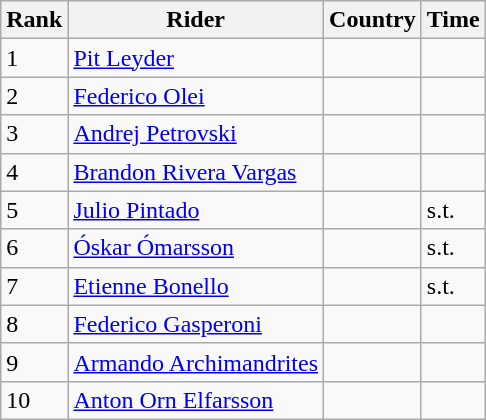<table class="wikitable" style="font-size:100%; text-align:left;">
<tr>
<th>Rank</th>
<th>Rider</th>
<th>Country</th>
<th>Time</th>
</tr>
<tr>
<td>1</td>
<td><a href='#'>Pit Leyder</a></td>
<td></td>
<td></td>
</tr>
<tr>
<td>2</td>
<td><a href='#'>Federico Olei</a></td>
<td></td>
<td></td>
</tr>
<tr>
<td>3</td>
<td><a href='#'>Andrej Petrovski</a></td>
<td></td>
<td></td>
</tr>
<tr>
<td>4</td>
<td><a href='#'>Brandon Rivera Vargas</a></td>
<td></td>
<td></td>
</tr>
<tr>
<td>5</td>
<td><a href='#'>Julio Pintado</a></td>
<td></td>
<td>s.t.</td>
</tr>
<tr>
<td>6</td>
<td><a href='#'>Óskar Ómarsson</a></td>
<td></td>
<td>s.t.</td>
</tr>
<tr>
<td>7</td>
<td><a href='#'>Etienne Bonello</a></td>
<td></td>
<td>s.t.</td>
</tr>
<tr>
<td>8</td>
<td><a href='#'>Federico Gasperoni</a></td>
<td></td>
<td></td>
</tr>
<tr>
<td>9</td>
<td><a href='#'>Armando Archimandrites</a></td>
<td></td>
<td></td>
</tr>
<tr>
<td>10</td>
<td><a href='#'>Anton Orn Elfarsson</a></td>
<td></td>
<td></td>
</tr>
</table>
